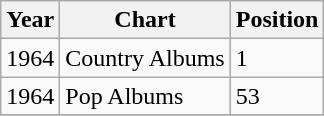<table class="wikitable">
<tr>
<th align="left">Year</th>
<th align="left">Chart</th>
<th align="left">Position</th>
</tr>
<tr>
<td align="left">1964</td>
<td align="left">Country Albums</td>
<td align="left">1</td>
</tr>
<tr>
<td align="left">1964</td>
<td align="left">Pop Albums</td>
<td align="left">53</td>
</tr>
<tr>
</tr>
</table>
